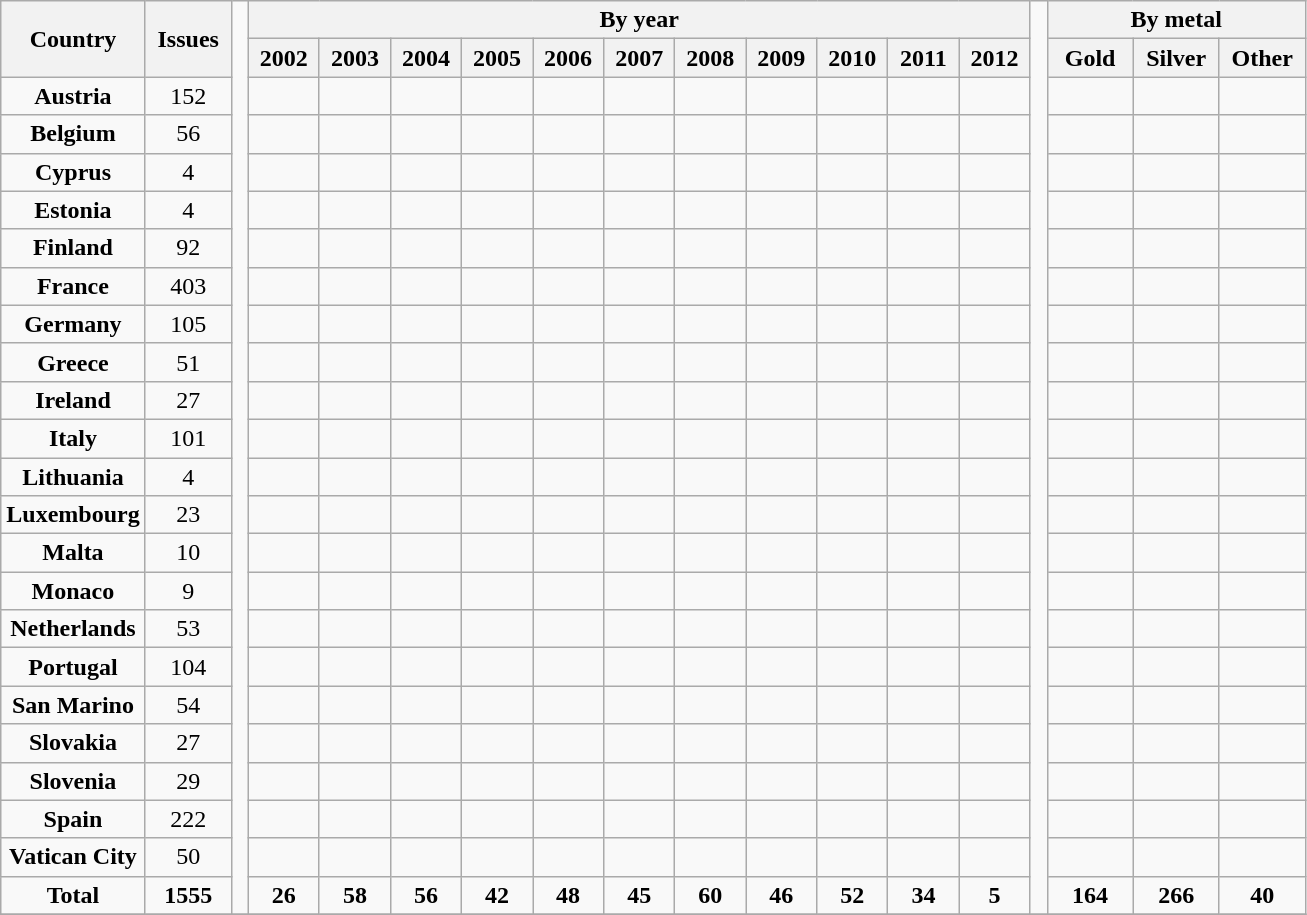<table class="wikitable" style="text-align: center;">
<tr>
<th rowspan=2  width=50px>Country</th>
<th rowspan=2  width=50px>Issues</th>
<td rowspan=24> </td>
<th colspan=11>By year</th>
<td rowspan=24> </td>
<th colspan=3>By metal</th>
</tr>
<tr>
<th width=40px>2002</th>
<th width=40px>2003</th>
<th width=40px>2004</th>
<th width=40px>2005</th>
<th width=40px>2006</th>
<th width=40px>2007</th>
<th width=40px>2008</th>
<th width=40px>2009</th>
<th width=40px>2010</th>
<th width=40px>2011</th>
<th width=40px>2012</th>
<th width=50px>Gold</th>
<th width=50px>Silver</th>
<th width=50px>Other</th>
</tr>
<tr>
<td style="text-align: center;"><strong>Austria</strong></td>
<td>152</td>
<td></td>
<td></td>
<td></td>
<td></td>
<td></td>
<td></td>
<td></td>
<td></td>
<td></td>
<td></td>
<td></td>
<td></td>
<td></td>
<td></td>
</tr>
<tr>
<td style="text-align: center;"><strong>Belgium</strong></td>
<td>56</td>
<td></td>
<td></td>
<td></td>
<td></td>
<td></td>
<td></td>
<td></td>
<td></td>
<td></td>
<td></td>
<td></td>
<td></td>
<td></td>
<td></td>
</tr>
<tr>
<td style="text-align: center;"><strong>Cyprus</strong></td>
<td>4</td>
<td></td>
<td></td>
<td></td>
<td></td>
<td></td>
<td></td>
<td></td>
<td></td>
<td></td>
<td></td>
<td></td>
<td></td>
<td></td>
<td></td>
</tr>
<tr>
<td style="text-align: center;"><strong>Estonia</strong></td>
<td>4</td>
<td></td>
<td></td>
<td></td>
<td></td>
<td></td>
<td></td>
<td></td>
<td></td>
<td></td>
<td></td>
<td></td>
<td></td>
<td></td>
<td></td>
</tr>
<tr>
<td style="text-align: center;"><strong>Finland</strong></td>
<td>92</td>
<td></td>
<td></td>
<td></td>
<td></td>
<td></td>
<td></td>
<td></td>
<td></td>
<td></td>
<td></td>
<td></td>
<td></td>
<td></td>
<td></td>
</tr>
<tr>
<td style="text-align: center;"><strong>France</strong></td>
<td>403</td>
<td></td>
<td></td>
<td></td>
<td></td>
<td></td>
<td></td>
<td></td>
<td></td>
<td></td>
<td></td>
<td></td>
<td></td>
<td></td>
<td></td>
</tr>
<tr>
<td style="text-align: center;"><strong>Germany</strong></td>
<td>105</td>
<td></td>
<td></td>
<td></td>
<td></td>
<td></td>
<td></td>
<td></td>
<td></td>
<td></td>
<td></td>
<td></td>
<td></td>
<td></td>
<td></td>
</tr>
<tr>
<td style="text-align: center;"><strong>Greece</strong></td>
<td>51</td>
<td></td>
<td></td>
<td></td>
<td></td>
<td></td>
<td></td>
<td></td>
<td></td>
<td></td>
<td></td>
<td></td>
<td></td>
<td></td>
<td></td>
</tr>
<tr>
<td style="text-align: center;"><strong>Ireland</strong></td>
<td>27</td>
<td></td>
<td></td>
<td></td>
<td></td>
<td></td>
<td></td>
<td></td>
<td></td>
<td></td>
<td></td>
<td></td>
<td></td>
<td></td>
<td></td>
</tr>
<tr>
<td style="text-align: center;"><strong>Italy</strong></td>
<td>101</td>
<td></td>
<td></td>
<td></td>
<td></td>
<td></td>
<td></td>
<td></td>
<td></td>
<td></td>
<td></td>
<td></td>
<td></td>
<td></td>
<td></td>
</tr>
<tr>
<td style="text-align: center;"><strong>Lithuania</strong></td>
<td>4</td>
<td></td>
<td></td>
<td></td>
<td></td>
<td></td>
<td></td>
<td></td>
<td></td>
<td></td>
<td></td>
<td></td>
<td></td>
<td></td>
<td></td>
</tr>
<tr>
<td style="text-align: center;"><strong>Luxembourg</strong></td>
<td>23</td>
<td></td>
<td></td>
<td></td>
<td></td>
<td></td>
<td></td>
<td></td>
<td></td>
<td></td>
<td></td>
<td></td>
<td></td>
<td></td>
<td></td>
</tr>
<tr>
<td style="text-align: center;"><strong>Malta</strong></td>
<td>10</td>
<td></td>
<td></td>
<td></td>
<td></td>
<td></td>
<td></td>
<td></td>
<td></td>
<td></td>
<td></td>
<td></td>
<td></td>
<td></td>
<td></td>
</tr>
<tr>
<td style="text-align: center;"><strong>Monaco</strong></td>
<td>9</td>
<td></td>
<td></td>
<td></td>
<td></td>
<td></td>
<td></td>
<td></td>
<td></td>
<td></td>
<td></td>
<td></td>
<td></td>
<td></td>
<td></td>
</tr>
<tr>
<td style="text-align: center;"><strong>Netherlands</strong></td>
<td>53</td>
<td></td>
<td></td>
<td></td>
<td></td>
<td></td>
<td></td>
<td></td>
<td></td>
<td></td>
<td></td>
<td></td>
<td></td>
<td></td>
<td></td>
</tr>
<tr>
<td style="text-align: center;"><strong>Portugal</strong></td>
<td>104</td>
<td></td>
<td></td>
<td></td>
<td></td>
<td></td>
<td></td>
<td></td>
<td></td>
<td></td>
<td></td>
<td></td>
<td></td>
<td></td>
<td></td>
</tr>
<tr>
<td style="text-align: center;"><strong>San Marino</strong></td>
<td>54</td>
<td></td>
<td></td>
<td></td>
<td></td>
<td></td>
<td></td>
<td></td>
<td></td>
<td></td>
<td></td>
<td></td>
<td></td>
<td></td>
<td></td>
</tr>
<tr>
<td style="text-align: center;"><strong>Slovakia</strong></td>
<td>27</td>
<td></td>
<td></td>
<td></td>
<td></td>
<td></td>
<td></td>
<td></td>
<td></td>
<td></td>
<td></td>
<td></td>
<td></td>
<td></td>
<td></td>
</tr>
<tr>
<td style="text-align: center;"><strong>Slovenia</strong></td>
<td>29</td>
<td></td>
<td></td>
<td></td>
<td></td>
<td></td>
<td></td>
<td></td>
<td></td>
<td></td>
<td></td>
<td></td>
<td></td>
<td></td>
<td></td>
</tr>
<tr>
<td style="text-align: center;"><strong>Spain</strong></td>
<td>222</td>
<td></td>
<td></td>
<td></td>
<td></td>
<td></td>
<td></td>
<td></td>
<td></td>
<td></td>
<td></td>
<td></td>
<td></td>
<td></td>
<td></td>
</tr>
<tr>
<td style="text-align: center;"><strong>Vatican City</strong></td>
<td>50</td>
<td></td>
<td></td>
<td></td>
<td></td>
<td></td>
<td></td>
<td></td>
<td></td>
<td></td>
<td></td>
<td></td>
<td></td>
<td></td>
<td></td>
</tr>
<tr>
<td style="text-align: center;"><strong>Total</strong></td>
<td><strong>1555</strong></td>
<td><strong>26</strong></td>
<td><strong>58</strong></td>
<td><strong>56</strong></td>
<td><strong>42</strong></td>
<td><strong>48</strong></td>
<td><strong>45</strong></td>
<td><strong>60</strong></td>
<td><strong>46</strong></td>
<td><strong>52</strong></td>
<td><strong>34</strong></td>
<td><strong>5</strong></td>
<td><strong>164</strong></td>
<td><strong>266</strong></td>
<td><strong>40</strong></td>
</tr>
<tr>
</tr>
</table>
